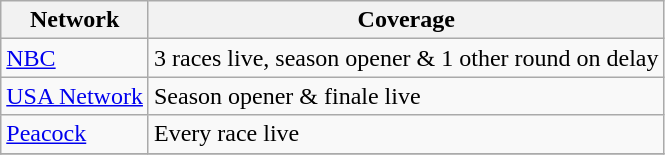<table class="wikitable">
<tr>
<th>Network</th>
<th>Coverage</th>
</tr>
<tr>
<td><a href='#'>NBC</a></td>
<td>3 races live, season opener & 1 other round on delay</td>
</tr>
<tr>
<td><a href='#'>USA Network</a></td>
<td>Season opener & finale live</td>
</tr>
<tr>
<td><a href='#'>Peacock</a></td>
<td>Every race live</td>
</tr>
<tr>
</tr>
</table>
